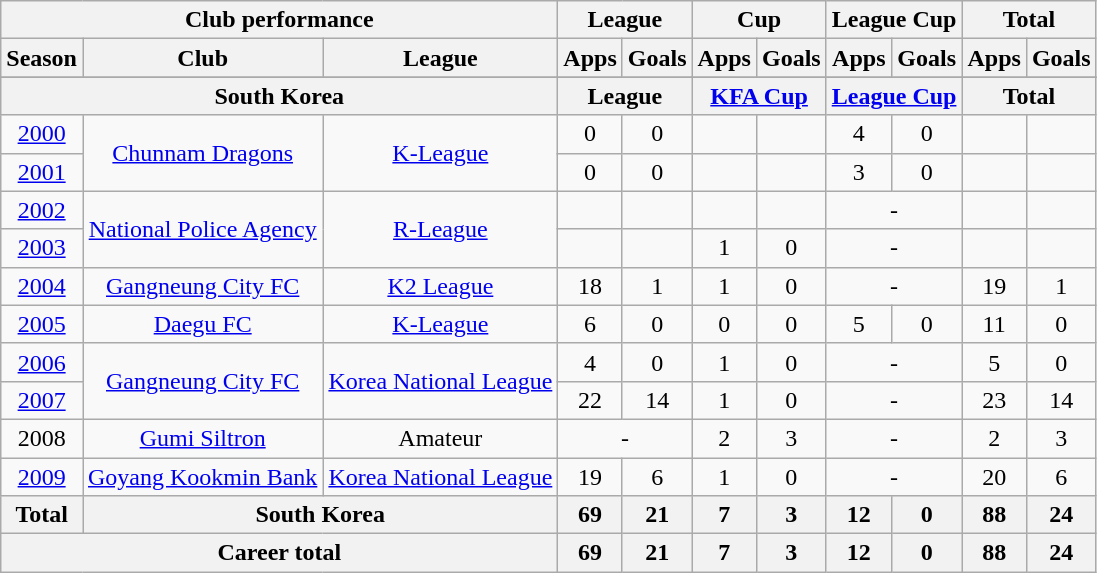<table class="wikitable" style="text-align:center">
<tr>
<th colspan=3>Club performance</th>
<th colspan=2>League</th>
<th colspan=2>Cup</th>
<th colspan=2>League Cup</th>
<th colspan=2>Total</th>
</tr>
<tr>
<th>Season</th>
<th>Club</th>
<th>League</th>
<th>Apps</th>
<th>Goals</th>
<th>Apps</th>
<th>Goals</th>
<th>Apps</th>
<th>Goals</th>
<th>Apps</th>
<th>Goals</th>
</tr>
<tr>
</tr>
<tr>
<th colspan=3>South Korea</th>
<th colspan=2>League</th>
<th colspan=2><a href='#'>KFA Cup</a></th>
<th colspan=2><a href='#'>League Cup</a></th>
<th colspan=2>Total</th>
</tr>
<tr>
<td><a href='#'>2000</a></td>
<td rowspan="2"><a href='#'>Chunnam Dragons</a></td>
<td rowspan="2"><a href='#'>K-League</a></td>
<td>0</td>
<td>0</td>
<td></td>
<td></td>
<td>4</td>
<td>0</td>
<td></td>
<td></td>
</tr>
<tr>
<td><a href='#'>2001</a></td>
<td>0</td>
<td>0</td>
<td></td>
<td></td>
<td>3</td>
<td>0</td>
<td></td>
<td></td>
</tr>
<tr>
<td><a href='#'>2002</a></td>
<td rowspan="2"><a href='#'>National Police Agency</a></td>
<td rowspan=2><a href='#'>R-League</a></td>
<td></td>
<td></td>
<td></td>
<td></td>
<td colspan=2>-</td>
<td></td>
<td></td>
</tr>
<tr>
<td><a href='#'>2003</a></td>
<td></td>
<td></td>
<td>1</td>
<td>0</td>
<td colspan=2>-</td>
<td></td>
<td></td>
</tr>
<tr>
<td><a href='#'>2004</a></td>
<td rowspan="1"><a href='#'>Gangneung City FC</a></td>
<td rowspan="1"><a href='#'>K2 League</a></td>
<td>18</td>
<td>1</td>
<td>1</td>
<td>0</td>
<td colspan=2>-</td>
<td>19</td>
<td>1</td>
</tr>
<tr>
<td><a href='#'>2005</a></td>
<td rowspan="1"><a href='#'>Daegu FC</a></td>
<td rowspan="1"><a href='#'>K-League</a></td>
<td>6</td>
<td>0</td>
<td>0</td>
<td>0</td>
<td>5</td>
<td>0</td>
<td>11</td>
<td>0</td>
</tr>
<tr>
<td><a href='#'>2006</a></td>
<td rowspan="2"><a href='#'>Gangneung City FC</a></td>
<td rowspan=2><a href='#'>Korea National League</a></td>
<td>4</td>
<td>0</td>
<td>1</td>
<td>0</td>
<td colspan=2>-</td>
<td>5</td>
<td>0</td>
</tr>
<tr>
<td><a href='#'>2007</a></td>
<td>22</td>
<td>14</td>
<td>1</td>
<td>0</td>
<td colspan="2">-</td>
<td>23</td>
<td>14</td>
</tr>
<tr>
<td>2008</td>
<td rowspan=1><a href='#'>Gumi Siltron</a></td>
<td rowspan="1">Amateur</td>
<td colspan="2">-</td>
<td>2</td>
<td>3</td>
<td colspan="2">-</td>
<td>2</td>
<td>3</td>
</tr>
<tr>
<td><a href='#'>2009</a></td>
<td rowspan="1"><a href='#'>Goyang Kookmin Bank</a></td>
<td rowspan="1"><a href='#'>Korea National League</a></td>
<td>19</td>
<td>6</td>
<td>1</td>
<td>0</td>
<td colspan="2">-</td>
<td>20</td>
<td>6</td>
</tr>
<tr>
<th rowspan=1>Total</th>
<th colspan=2>South Korea</th>
<th>69</th>
<th>21</th>
<th>7</th>
<th>3</th>
<th>12</th>
<th>0</th>
<th>88</th>
<th>24</th>
</tr>
<tr>
<th colspan=3>Career total</th>
<th>69</th>
<th>21</th>
<th>7</th>
<th>3</th>
<th>12</th>
<th>0</th>
<th>88</th>
<th>24</th>
</tr>
</table>
